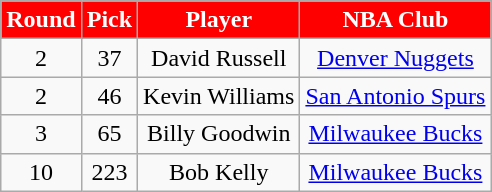<table class="wikitable">
<tr>
<th style="background:red; color:#FFFFFF;">Round</th>
<th style="background:red; color:#FFFFFF;">Pick</th>
<th style="background:red; color:#FFFFFF;">Player</th>
<th style="background:red; color:#FFFFFF;">NBA Club</th>
</tr>
<tr style="text-align:center;">
<td>2</td>
<td>37</td>
<td>David Russell</td>
<td><a href='#'>Denver Nuggets</a></td>
</tr>
<tr style="text-align:center;">
<td>2</td>
<td>46</td>
<td>Kevin Williams</td>
<td><a href='#'>San Antonio Spurs</a></td>
</tr>
<tr style="text-align:center;">
<td>3</td>
<td>65</td>
<td>Billy Goodwin</td>
<td><a href='#'>Milwaukee Bucks</a></td>
</tr>
<tr style="text-align:center;">
<td>10</td>
<td>223</td>
<td>Bob Kelly</td>
<td><a href='#'>Milwaukee Bucks</a></td>
</tr>
</table>
